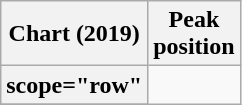<table class="wikitable sortable plainrowheaders">
<tr>
<th>Chart (2019)</th>
<th>Peak<br>position</th>
</tr>
<tr>
<th>scope="row"</th>
</tr>
<tr>
</tr>
</table>
